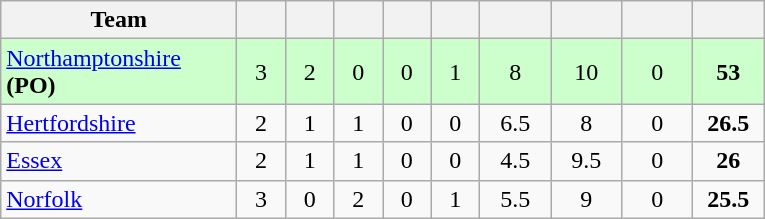<table class="wikitable" style="text-align:center">
<tr>
<th width="150">Team</th>
<th width="25"></th>
<th width="25"></th>
<th width="25"></th>
<th width="25"></th>
<th width="25"></th>
<th width="40"></th>
<th width="40"></th>
<th width="40"></th>
<th width="40"></th>
</tr>
<tr style="background:#cfc">
<td style="text-align:left"><a href='#'>Northamptonshire</a> <strong>(PO)</strong></td>
<td>3</td>
<td>2</td>
<td>0</td>
<td>0</td>
<td>1</td>
<td>8</td>
<td>10</td>
<td>0</td>
<td><strong>53</strong></td>
</tr>
<tr>
<td style="text-align:left"><a href='#'>Hertfordshire</a></td>
<td>2</td>
<td>1</td>
<td>1</td>
<td>0</td>
<td>0</td>
<td>6.5</td>
<td>8</td>
<td>0</td>
<td><strong>26.5</strong></td>
</tr>
<tr>
<td style="text-align:left"><a href='#'>Essex</a></td>
<td>2</td>
<td>1</td>
<td>1</td>
<td>0</td>
<td>0</td>
<td>4.5</td>
<td>9.5</td>
<td>0</td>
<td><strong>26</strong></td>
</tr>
<tr>
<td style="text-align:left"><a href='#'>Norfolk</a></td>
<td>3</td>
<td>0</td>
<td>2</td>
<td>0</td>
<td>1</td>
<td>5.5</td>
<td>9</td>
<td>0</td>
<td><strong>25.5</strong></td>
</tr>
</table>
